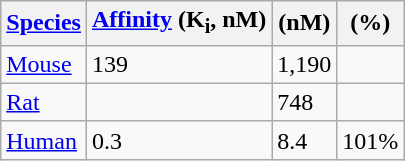<table class="wikitable">
<tr>
<th><a href='#'>Species</a></th>
<th><a href='#'>Affinity</a> (K<sub>i</sub>, nM)</th>
<th> (nM)</th>
<th> (%)</th>
</tr>
<tr>
<td><a href='#'>Mouse</a></td>
<td>139</td>
<td>1,190</td>
<td></td>
</tr>
<tr>
<td><a href='#'>Rat</a></td>
<td></td>
<td>748</td>
<td></td>
</tr>
<tr>
<td><a href='#'>Human</a></td>
<td>0.3</td>
<td>8.4</td>
<td>101%</td>
</tr>
</table>
